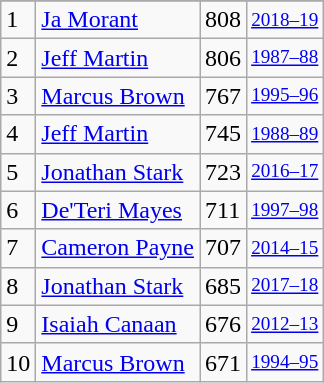<table class="wikitable">
<tr>
</tr>
<tr>
<td>1</td>
<td><a href='#'>Ja Morant</a></td>
<td>808</td>
<td style="font-size:80%;"><a href='#'>2018–19</a></td>
</tr>
<tr>
<td>2</td>
<td><a href='#'>Jeff Martin</a></td>
<td>806</td>
<td style="font-size:80%;"><a href='#'>1987–88</a></td>
</tr>
<tr>
<td>3</td>
<td><a href='#'>Marcus Brown</a></td>
<td>767</td>
<td style="font-size:80%;"><a href='#'>1995–96</a></td>
</tr>
<tr>
<td>4</td>
<td><a href='#'>Jeff Martin</a></td>
<td>745</td>
<td style="font-size:80%;"><a href='#'>1988–89</a></td>
</tr>
<tr>
<td>5</td>
<td><a href='#'>Jonathan Stark</a></td>
<td>723</td>
<td style="font-size:80%;"><a href='#'>2016–17</a></td>
</tr>
<tr>
<td>6</td>
<td><a href='#'>De'Teri Mayes</a></td>
<td>711</td>
<td style="font-size:80%;"><a href='#'>1997–98</a></td>
</tr>
<tr>
<td>7</td>
<td><a href='#'>Cameron Payne</a></td>
<td>707</td>
<td style="font-size:80%;"><a href='#'>2014–15</a></td>
</tr>
<tr>
<td>8</td>
<td><a href='#'>Jonathan Stark</a></td>
<td>685</td>
<td style="font-size:80%;"><a href='#'>2017–18</a></td>
</tr>
<tr>
<td>9</td>
<td><a href='#'>Isaiah Canaan</a></td>
<td>676</td>
<td style="font-size:80%;"><a href='#'>2012–13</a></td>
</tr>
<tr>
<td>10</td>
<td><a href='#'>Marcus Brown</a></td>
<td>671</td>
<td style="font-size:80%;"><a href='#'>1994–95</a></td>
</tr>
</table>
